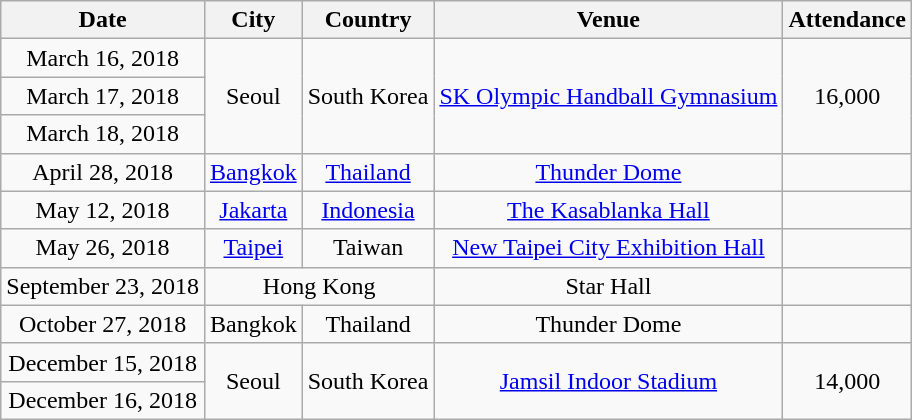<table class="wikitable" style="text-align:center;">
<tr>
<th>Date</th>
<th>City</th>
<th>Country</th>
<th>Venue</th>
<th>Attendance</th>
</tr>
<tr>
<td>March 16, 2018</td>
<td rowspan="3">Seoul</td>
<td rowspan="3">South Korea</td>
<td rowspan="3"><a href='#'>SK Olympic Handball Gymnasium</a></td>
<td rowspan="3">16,000</td>
</tr>
<tr>
<td>March 17, 2018</td>
</tr>
<tr>
<td>March 18, 2018</td>
</tr>
<tr>
<td>April 28, 2018</td>
<td><a href='#'>Bangkok</a></td>
<td><a href='#'>Thailand</a></td>
<td><a href='#'>Thunder Dome</a></td>
<td></td>
</tr>
<tr>
<td>May 12, 2018</td>
<td><a href='#'>Jakarta</a></td>
<td><a href='#'>Indonesia</a></td>
<td><a href='#'>The Kasablanka Hall</a></td>
<td></td>
</tr>
<tr>
<td>May 26, 2018</td>
<td><a href='#'>Taipei</a></td>
<td>Taiwan</td>
<td><a href='#'>New Taipei City Exhibition Hall</a></td>
<td></td>
</tr>
<tr>
<td>September 23, 2018</td>
<td colspan="2">Hong Kong</td>
<td>Star Hall</td>
<td></td>
</tr>
<tr>
<td>October 27, 2018</td>
<td>Bangkok</td>
<td>Thailand</td>
<td>Thunder Dome</td>
<td></td>
</tr>
<tr>
<td>December 15, 2018</td>
<td rowspan="2">Seoul</td>
<td rowspan="2">South Korea</td>
<td rowspan="2"><a href='#'>Jamsil Indoor Stadium</a></td>
<td rowspan="2">14,000</td>
</tr>
<tr>
<td>December 16, 2018</td>
</tr>
</table>
